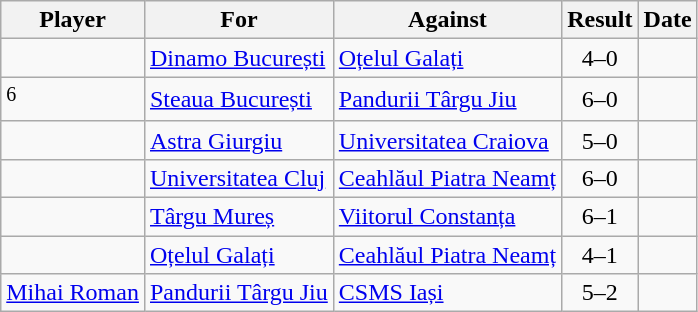<table class="wikitable sortable">
<tr>
<th>Player</th>
<th>For</th>
<th>Against</th>
<th style="text-align:center">Result</th>
<th>Date</th>
</tr>
<tr>
<td> </td>
<td><a href='#'>Dinamo București</a></td>
<td><a href='#'>Oțelul Galați</a></td>
<td style="text-align:center;">4–0</td>
<td></td>
</tr>
<tr>
<td> <sup>6</sup></td>
<td><a href='#'>Steaua București</a></td>
<td><a href='#'>Pandurii Târgu Jiu</a></td>
<td style="text-align:center;">6–0</td>
<td></td>
</tr>
<tr>
<td> </td>
<td><a href='#'>Astra Giurgiu</a></td>
<td><a href='#'>Universitatea Craiova</a></td>
<td style="text-align:center;">5–0</td>
<td></td>
</tr>
<tr>
<td> </td>
<td><a href='#'>Universitatea Cluj</a></td>
<td><a href='#'>Ceahlăul Piatra Neamț</a></td>
<td style="text-align:center;">6–0</td>
<td></td>
</tr>
<tr>
<td> </td>
<td><a href='#'>Târgu Mureș</a></td>
<td><a href='#'>Viitorul Constanța</a></td>
<td style="text-align:center;">6–1</td>
<td></td>
</tr>
<tr>
<td> </td>
<td><a href='#'>Oțelul Galați</a></td>
<td><a href='#'>Ceahlăul Piatra Neamț</a></td>
<td style="text-align:center;">4–1</td>
<td></td>
</tr>
<tr>
<td> <a href='#'>Mihai Roman</a></td>
<td><a href='#'>Pandurii Târgu Jiu</a></td>
<td><a href='#'>CSMS Iași</a></td>
<td style="text-align:center;">5–2</td>
<td></td>
</tr>
</table>
